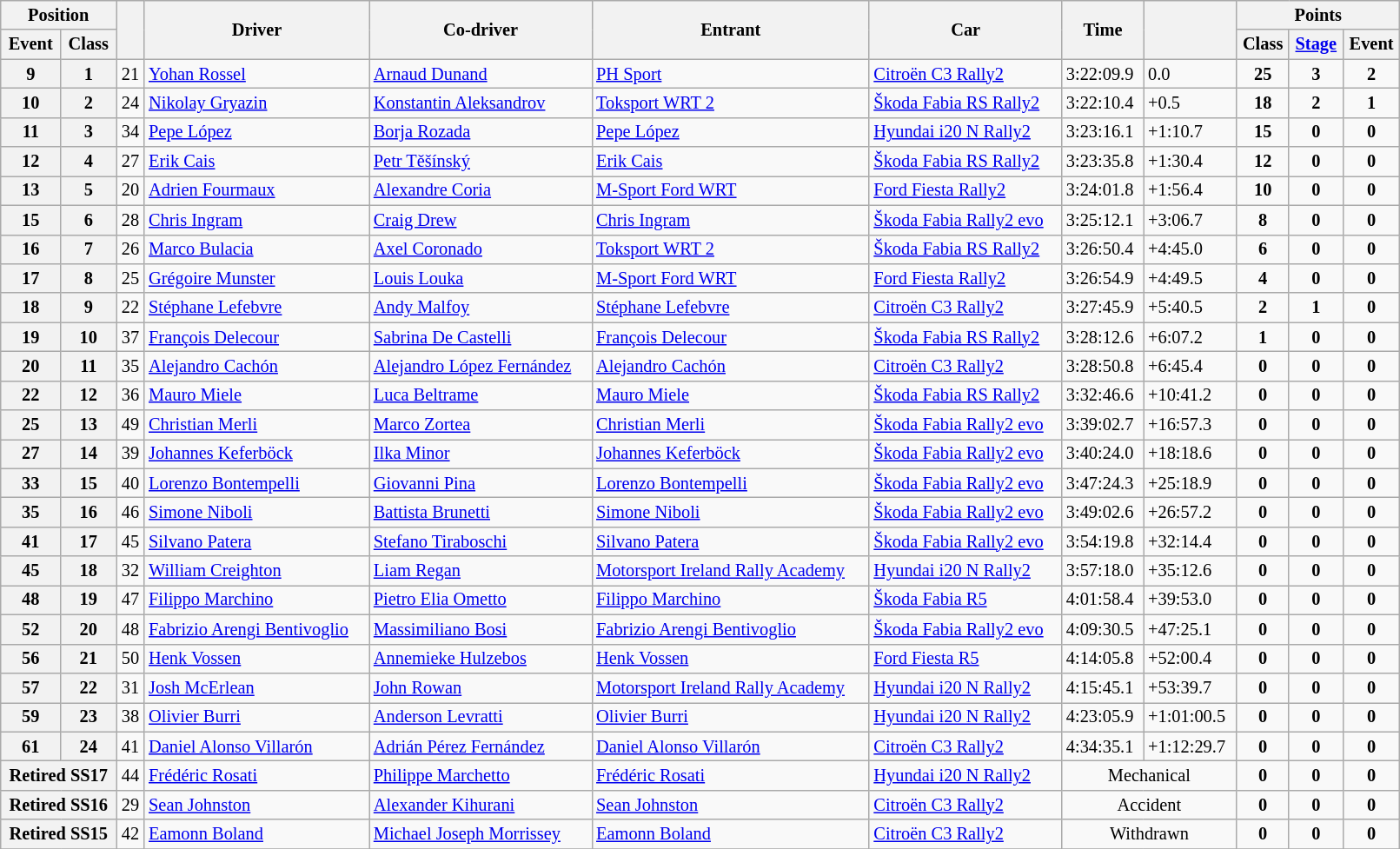<table class="wikitable" width=85% style="font-size: 85%;">
<tr>
<th colspan="2">Position</th>
<th rowspan="2"></th>
<th rowspan="2">Driver</th>
<th rowspan="2">Co-driver</th>
<th rowspan="2">Entrant</th>
<th rowspan="2">Car</th>
<th rowspan="2">Time</th>
<th rowspan="2"></th>
<th colspan="3">Points</th>
</tr>
<tr>
<th>Event</th>
<th>Class</th>
<th>Class</th>
<th><a href='#'>Stage</a></th>
<th>Event</th>
</tr>
<tr>
<th>9</th>
<th>1</th>
<td align="center">21</td>
<td><a href='#'>Yohan Rossel</a></td>
<td><a href='#'>Arnaud Dunand</a></td>
<td><a href='#'>PH Sport</a></td>
<td><a href='#'>Citroën C3 Rally2</a></td>
<td>3:22:09.9</td>
<td>0.0</td>
<td align="center"><strong>25</strong></td>
<td align="center"><strong>3</strong></td>
<td align="center"><strong>2</strong></td>
</tr>
<tr>
<th>10</th>
<th>2</th>
<td align="center">24</td>
<td><a href='#'>Nikolay Gryazin</a></td>
<td><a href='#'>Konstantin Aleksandrov</a></td>
<td><a href='#'>Toksport WRT 2</a></td>
<td><a href='#'>Škoda Fabia RS Rally2</a></td>
<td>3:22:10.4</td>
<td>+0.5</td>
<td align="center"><strong>18</strong></td>
<td align="center"><strong>2</strong></td>
<td align="center"><strong>1</strong></td>
</tr>
<tr>
<th>11</th>
<th>3</th>
<td align="center">34</td>
<td><a href='#'>Pepe López</a></td>
<td><a href='#'>Borja Rozada</a></td>
<td><a href='#'>Pepe López</a></td>
<td><a href='#'>Hyundai i20 N Rally2</a></td>
<td>3:23:16.1</td>
<td>+1:10.7</td>
<td align="center"><strong>15</strong></td>
<td align="center"><strong>0</strong></td>
<td align="center"><strong>0</strong></td>
</tr>
<tr>
<th>12</th>
<th>4</th>
<td align="center">27</td>
<td><a href='#'>Erik Cais</a></td>
<td><a href='#'>Petr Těšínský</a></td>
<td><a href='#'>Erik Cais</a></td>
<td><a href='#'>Škoda Fabia RS Rally2</a></td>
<td>3:23:35.8</td>
<td>+1:30.4</td>
<td align="center"><strong>12</strong></td>
<td align="center"><strong>0</strong></td>
<td align="center"><strong>0</strong></td>
</tr>
<tr>
<th>13</th>
<th>5</th>
<td align="center">20</td>
<td><a href='#'>Adrien Fourmaux</a></td>
<td><a href='#'>Alexandre Coria</a></td>
<td><a href='#'>M-Sport Ford WRT</a></td>
<td><a href='#'>Ford Fiesta Rally2</a></td>
<td>3:24:01.8</td>
<td>+1:56.4</td>
<td align="center"><strong>10</strong></td>
<td align="center"><strong>0</strong></td>
<td align="center"><strong>0</strong></td>
</tr>
<tr>
<th>15</th>
<th>6</th>
<td align="center">28</td>
<td><a href='#'>Chris Ingram</a></td>
<td><a href='#'>Craig Drew</a></td>
<td><a href='#'>Chris Ingram</a></td>
<td><a href='#'>Škoda Fabia Rally2 evo</a></td>
<td>3:25:12.1</td>
<td>+3:06.7</td>
<td align="center"><strong>8</strong></td>
<td align="center"><strong>0</strong></td>
<td align="center"><strong>0</strong></td>
</tr>
<tr>
<th>16</th>
<th>7</th>
<td align="center">26</td>
<td><a href='#'>Marco Bulacia</a></td>
<td><a href='#'>Axel Coronado</a></td>
<td><a href='#'>Toksport WRT 2</a></td>
<td><a href='#'>Škoda Fabia RS Rally2</a></td>
<td>3:26:50.4</td>
<td>+4:45.0</td>
<td align="center"><strong>6</strong></td>
<td align="center"><strong>0</strong></td>
<td align="center"><strong>0</strong></td>
</tr>
<tr>
<th>17</th>
<th>8</th>
<td align="center">25</td>
<td><a href='#'>Grégoire Munster</a></td>
<td><a href='#'>Louis Louka</a></td>
<td><a href='#'>M-Sport Ford WRT</a></td>
<td><a href='#'>Ford Fiesta Rally2</a></td>
<td>3:26:54.9</td>
<td>+4:49.5</td>
<td align="center"><strong>4</strong></td>
<td align="center"><strong>0</strong></td>
<td align="center"><strong>0</strong></td>
</tr>
<tr>
<th>18</th>
<th>9</th>
<td align="center">22</td>
<td><a href='#'>Stéphane Lefebvre</a></td>
<td><a href='#'>Andy Malfoy</a></td>
<td><a href='#'>Stéphane Lefebvre</a></td>
<td><a href='#'>Citroën C3 Rally2</a></td>
<td>3:27:45.9</td>
<td>+5:40.5</td>
<td align="center"><strong>2</strong></td>
<td align="center"><strong>1</strong></td>
<td align="center"><strong>0</strong></td>
</tr>
<tr>
<th>19</th>
<th>10</th>
<td align="center">37</td>
<td><a href='#'>François Delecour</a></td>
<td><a href='#'>Sabrina De Castelli</a></td>
<td><a href='#'>François Delecour</a></td>
<td><a href='#'>Škoda Fabia RS Rally2</a></td>
<td>3:28:12.6</td>
<td>+6:07.2</td>
<td align="center"><strong>1</strong></td>
<td align="center"><strong>0</strong></td>
<td align="center"><strong>0</strong></td>
</tr>
<tr>
<th>20</th>
<th>11</th>
<td align="center">35</td>
<td><a href='#'>Alejandro Cachón</a></td>
<td><a href='#'>Alejandro López Fernández</a></td>
<td><a href='#'>Alejandro Cachón</a></td>
<td><a href='#'>Citroën C3 Rally2</a></td>
<td>3:28:50.8</td>
<td>+6:45.4</td>
<td align="center"><strong>0</strong></td>
<td align="center"><strong>0</strong></td>
<td align="center"><strong>0</strong></td>
</tr>
<tr>
<th>22</th>
<th>12</th>
<td align="center">36</td>
<td><a href='#'>Mauro Miele</a></td>
<td><a href='#'>Luca Beltrame</a></td>
<td><a href='#'>Mauro Miele</a></td>
<td><a href='#'>Škoda Fabia RS Rally2</a></td>
<td>3:32:46.6</td>
<td>+10:41.2</td>
<td align="center"><strong>0</strong></td>
<td align="center"><strong>0</strong></td>
<td align="center"><strong>0</strong></td>
</tr>
<tr>
<th>25</th>
<th>13</th>
<td align="center">49</td>
<td><a href='#'>Christian Merli</a></td>
<td><a href='#'>Marco Zortea</a></td>
<td><a href='#'>Christian Merli</a></td>
<td><a href='#'>Škoda Fabia Rally2 evo</a></td>
<td>3:39:02.7</td>
<td>+16:57.3</td>
<td align="center"><strong>0</strong></td>
<td align="center"><strong>0</strong></td>
<td align="center"><strong>0</strong></td>
</tr>
<tr>
<th>27</th>
<th>14</th>
<td align="center">39</td>
<td><a href='#'>Johannes Keferböck</a></td>
<td><a href='#'>Ilka Minor</a></td>
<td><a href='#'>Johannes Keferböck</a></td>
<td><a href='#'>Škoda Fabia Rally2 evo</a></td>
<td>3:40:24.0</td>
<td>+18:18.6</td>
<td align="center"><strong>0</strong></td>
<td align="center"><strong>0</strong></td>
<td align="center"><strong>0</strong></td>
</tr>
<tr>
<th>33</th>
<th>15</th>
<td align="center">40</td>
<td><a href='#'>Lorenzo Bontempelli</a></td>
<td><a href='#'>Giovanni Pina</a></td>
<td><a href='#'>Lorenzo Bontempelli</a></td>
<td><a href='#'>Škoda Fabia Rally2 evo</a></td>
<td>3:47:24.3</td>
<td>+25:18.9</td>
<td align="center"><strong>0</strong></td>
<td align="center"><strong>0</strong></td>
<td align="center"><strong>0</strong></td>
</tr>
<tr>
<th>35</th>
<th>16</th>
<td align="center">46</td>
<td><a href='#'>Simone Niboli</a></td>
<td><a href='#'>Battista Brunetti</a></td>
<td><a href='#'>Simone Niboli</a></td>
<td><a href='#'>Škoda Fabia Rally2 evo</a></td>
<td>3:49:02.6</td>
<td>+26:57.2</td>
<td align="center"><strong>0</strong></td>
<td align="center"><strong>0</strong></td>
<td align="center"><strong>0</strong></td>
</tr>
<tr>
<th>41</th>
<th>17</th>
<td align="center">45</td>
<td><a href='#'>Silvano Patera</a></td>
<td><a href='#'>Stefano Tiraboschi</a></td>
<td><a href='#'>Silvano Patera</a></td>
<td><a href='#'>Škoda Fabia Rally2 evo</a></td>
<td>3:54:19.8</td>
<td>+32:14.4</td>
<td align="center"><strong>0</strong></td>
<td align="center"><strong>0</strong></td>
<td align="center"><strong>0</strong></td>
</tr>
<tr>
<th>45</th>
<th>18</th>
<td align="center">32</td>
<td><a href='#'>William Creighton</a></td>
<td><a href='#'>Liam Regan</a></td>
<td><a href='#'>Motorsport Ireland Rally Academy</a></td>
<td><a href='#'>Hyundai i20 N Rally2</a></td>
<td>3:57:18.0</td>
<td>+35:12.6</td>
<td align="center"><strong>0</strong></td>
<td align="center"><strong>0</strong></td>
<td align="center"><strong>0</strong></td>
</tr>
<tr>
<th>48</th>
<th>19</th>
<td align="center">47</td>
<td><a href='#'>Filippo Marchino</a></td>
<td><a href='#'>Pietro Elia Ometto</a></td>
<td><a href='#'>Filippo Marchino</a></td>
<td><a href='#'>Škoda Fabia R5</a></td>
<td>4:01:58.4</td>
<td>+39:53.0</td>
<td align="center"><strong>0</strong></td>
<td align="center"><strong>0</strong></td>
<td align="center"><strong>0</strong></td>
</tr>
<tr>
<th>52</th>
<th>20</th>
<td align="center">48</td>
<td><a href='#'>Fabrizio Arengi Bentivoglio</a></td>
<td><a href='#'>Massimiliano Bosi</a></td>
<td><a href='#'>Fabrizio Arengi Bentivoglio</a></td>
<td><a href='#'>Škoda Fabia Rally2 evo</a></td>
<td>4:09:30.5</td>
<td>+47:25.1</td>
<td align="center"><strong>0</strong></td>
<td align="center"><strong>0</strong></td>
<td align="center"><strong>0</strong></td>
</tr>
<tr>
<th>56</th>
<th>21</th>
<td align="center">50</td>
<td><a href='#'>Henk Vossen</a></td>
<td><a href='#'>Annemieke Hulzebos</a></td>
<td><a href='#'>Henk Vossen</a></td>
<td><a href='#'>Ford Fiesta R5</a></td>
<td>4:14:05.8</td>
<td>+52:00.4</td>
<td align="center"><strong>0</strong></td>
<td align="center"><strong>0</strong></td>
<td align="center"><strong>0</strong></td>
</tr>
<tr>
<th>57</th>
<th>22</th>
<td align="center">31</td>
<td><a href='#'>Josh McErlean</a></td>
<td><a href='#'>John Rowan</a></td>
<td><a href='#'>Motorsport Ireland Rally Academy</a></td>
<td><a href='#'>Hyundai i20 N Rally2</a></td>
<td>4:15:45.1</td>
<td>+53:39.7</td>
<td align="center"><strong>0</strong></td>
<td align="center"><strong>0</strong></td>
<td align="center"><strong>0</strong></td>
</tr>
<tr>
<th>59</th>
<th>23</th>
<td align="center">38</td>
<td><a href='#'>Olivier Burri</a></td>
<td><a href='#'>Anderson Levratti</a></td>
<td><a href='#'>Olivier Burri</a></td>
<td><a href='#'>Hyundai i20 N Rally2</a></td>
<td>4:23:05.9</td>
<td>+1:01:00.5</td>
<td align="center"><strong>0</strong></td>
<td align="center"><strong>0</strong></td>
<td align="center"><strong>0</strong></td>
</tr>
<tr>
<th>61</th>
<th>24</th>
<td align="center">41</td>
<td><a href='#'>Daniel Alonso Villarón</a></td>
<td><a href='#'>Adrián Pérez Fernández</a></td>
<td><a href='#'>Daniel Alonso Villarón</a></td>
<td><a href='#'>Citroën C3 Rally2</a></td>
<td>4:34:35.1</td>
<td>+1:12:29.7</td>
<td align="center"><strong>0</strong></td>
<td align="center"><strong>0</strong></td>
<td align="center"><strong>0</strong></td>
</tr>
<tr>
<th colspan="2">Retired SS17</th>
<td align="center">44</td>
<td><a href='#'>Frédéric Rosati</a></td>
<td><a href='#'>Philippe Marchetto</a></td>
<td><a href='#'>Frédéric Rosati</a></td>
<td><a href='#'>Hyundai i20 N Rally2</a></td>
<td colspan="2" align="center">Mechanical</td>
<td align="center"><strong>0</strong></td>
<td align="center"><strong>0</strong></td>
<td align="center"><strong>0</strong></td>
</tr>
<tr>
<th colspan="2">Retired SS16</th>
<td align="center">29</td>
<td><a href='#'>Sean Johnston</a></td>
<td><a href='#'>Alexander Kihurani</a></td>
<td><a href='#'>Sean Johnston</a></td>
<td><a href='#'>Citroën C3 Rally2</a></td>
<td align="center" colspan="2">Accident</td>
<td align="center"><strong>0</strong></td>
<td align="center"><strong>0</strong></td>
<td align="center"><strong>0</strong></td>
</tr>
<tr>
<th colspan="2">Retired SS15</th>
<td align="center">42</td>
<td><a href='#'>Eamonn Boland</a></td>
<td><a href='#'>Michael Joseph Morrissey</a></td>
<td><a href='#'>Eamonn Boland</a></td>
<td><a href='#'>Citroën C3 Rally2</a></td>
<td align="center" colspan="2">Withdrawn</td>
<td align="center"><strong>0</strong></td>
<td align="center"><strong>0</strong></td>
<td align="center"><strong>0</strong></td>
</tr>
<tr>
</tr>
</table>
